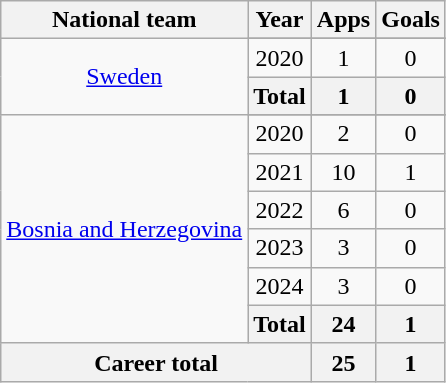<table class="wikitable" style="text-align:center">
<tr>
<th>National team</th>
<th>Year</th>
<th>Apps</th>
<th>Goals</th>
</tr>
<tr>
<td rowspan=3><a href='#'>Sweden</a></td>
</tr>
<tr>
<td>2020</td>
<td>1</td>
<td>0</td>
</tr>
<tr>
<th>Total</th>
<th>1</th>
<th>0</th>
</tr>
<tr>
<td rowspan=7><a href='#'>Bosnia and Herzegovina</a></td>
</tr>
<tr>
<td>2020</td>
<td>2</td>
<td>0</td>
</tr>
<tr>
<td>2021</td>
<td>10</td>
<td>1</td>
</tr>
<tr>
<td>2022</td>
<td>6</td>
<td>0</td>
</tr>
<tr>
<td>2023</td>
<td>3</td>
<td>0</td>
</tr>
<tr>
<td>2024</td>
<td>3</td>
<td>0</td>
</tr>
<tr>
<th>Total</th>
<th>24</th>
<th>1</th>
</tr>
<tr>
<th colspan=2>Career total</th>
<th>25</th>
<th>1</th>
</tr>
</table>
